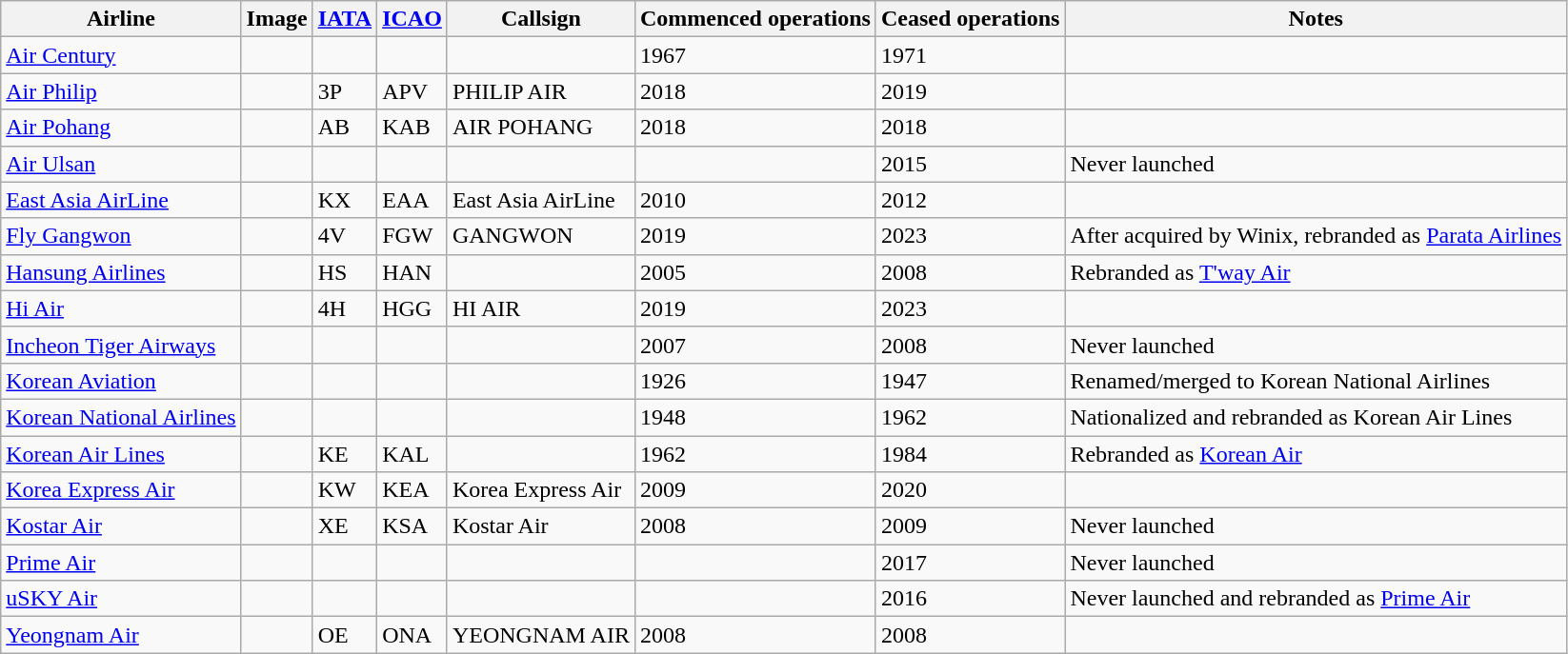<table class="wikitable sortable">
<tr valign="middle">
<th>Airline</th>
<th>Image</th>
<th><a href='#'>IATA</a></th>
<th><a href='#'>ICAO</a></th>
<th>Callsign</th>
<th>Commenced operations</th>
<th>Ceased operations</th>
<th>Notes</th>
</tr>
<tr>
<td><a href='#'>Air Century</a></td>
<td></td>
<td></td>
<td></td>
<td></td>
<td>1967</td>
<td>1971</td>
<td></td>
</tr>
<tr>
<td><a href='#'>Air Philip</a></td>
<td></td>
<td>3P</td>
<td>APV</td>
<td>PHILIP AIR</td>
<td>2018</td>
<td>2019</td>
<td></td>
</tr>
<tr>
<td><a href='#'>Air Pohang</a></td>
<td></td>
<td>AB</td>
<td>KAB</td>
<td>AIR POHANG</td>
<td>2018</td>
<td>2018</td>
<td></td>
</tr>
<tr>
<td><a href='#'>Air Ulsan</a></td>
<td></td>
<td></td>
<td></td>
<td></td>
<td></td>
<td>2015</td>
<td>Never launched</td>
</tr>
<tr>
<td><a href='#'>East Asia AirLine</a></td>
<td></td>
<td>KX</td>
<td>EAA</td>
<td>East Asia AirLine</td>
<td>2010</td>
<td>2012</td>
<td></td>
</tr>
<tr>
<td><a href='#'>Fly Gangwon</a></td>
<td></td>
<td>4V</td>
<td>FGW</td>
<td>GANGWON</td>
<td>2019</td>
<td>2023</td>
<td>After acquired by Winix, rebranded as <a href='#'>Parata Airlines</a></td>
</tr>
<tr>
<td><a href='#'>Hansung Airlines</a></td>
<td></td>
<td>HS</td>
<td>HAN</td>
<td></td>
<td>2005</td>
<td>2008</td>
<td>Rebranded as <a href='#'>T'way Air</a></td>
</tr>
<tr>
<td><a href='#'>Hi Air</a></td>
<td></td>
<td>4H</td>
<td>HGG</td>
<td>HI AIR</td>
<td>2019</td>
<td>2023</td>
<td></td>
</tr>
<tr>
<td><a href='#'>Incheon Tiger Airways</a></td>
<td></td>
<td></td>
<td></td>
<td></td>
<td>2007</td>
<td>2008</td>
<td>Never launched</td>
</tr>
<tr>
<td><a href='#'>Korean Aviation</a></td>
<td></td>
<td></td>
<td></td>
<td></td>
<td>1926</td>
<td>1947</td>
<td>Renamed/merged to Korean National Airlines</td>
</tr>
<tr>
<td><a href='#'>Korean National Airlines</a></td>
<td></td>
<td></td>
<td></td>
<td></td>
<td>1948</td>
<td>1962</td>
<td>Nationalized and rebranded as Korean Air Lines</td>
</tr>
<tr>
<td><a href='#'>Korean Air Lines</a></td>
<td></td>
<td>KE</td>
<td>KAL</td>
<td></td>
<td>1962</td>
<td>1984</td>
<td>Rebranded as <a href='#'>Korean Air</a></td>
</tr>
<tr>
<td><a href='#'>Korea Express Air</a></td>
<td></td>
<td>KW</td>
<td>KEA</td>
<td>Korea Express Air</td>
<td>2009</td>
<td>2020</td>
<td></td>
</tr>
<tr>
<td><a href='#'>Kostar Air</a></td>
<td></td>
<td>XE</td>
<td>KSA</td>
<td>Kostar Air</td>
<td>2008</td>
<td>2009</td>
<td>Never launched</td>
</tr>
<tr>
<td><a href='#'>Prime Air</a></td>
<td></td>
<td></td>
<td></td>
<td></td>
<td></td>
<td>2017</td>
<td>Never launched</td>
</tr>
<tr>
<td><a href='#'>uSKY Air</a></td>
<td></td>
<td></td>
<td></td>
<td></td>
<td></td>
<td>2016</td>
<td>Never launched and rebranded as <a href='#'>Prime Air</a></td>
</tr>
<tr>
<td><a href='#'>Yeongnam Air</a></td>
<td></td>
<td>OE</td>
<td>ONA</td>
<td>YEONGNAM AIR</td>
<td>2008</td>
<td>2008</td>
<td></td>
</tr>
</table>
